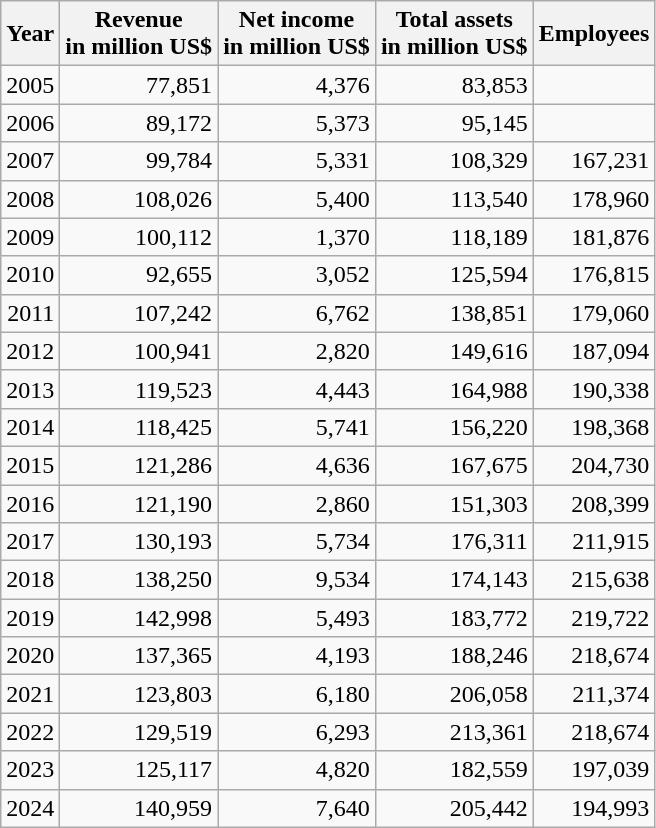<table class="wikitable float-left" style="text-align: right;">
<tr>
<th>Year</th>
<th>Revenue<br>in million US$</th>
<th>Net income<br>in million US$</th>
<th>Total assets<br>in million US$</th>
<th>Employees</th>
</tr>
<tr>
<td>2005</td>
<td>77,851</td>
<td>4,376</td>
<td>83,853</td>
<td></td>
</tr>
<tr>
<td>2006</td>
<td>89,172</td>
<td>5,373</td>
<td>95,145</td>
<td></td>
</tr>
<tr>
<td>2007</td>
<td>99,784</td>
<td>5,331</td>
<td>108,329</td>
<td>167,231</td>
</tr>
<tr>
<td>2008</td>
<td>108,026</td>
<td>5,400</td>
<td>113,540</td>
<td>178,960</td>
</tr>
<tr>
<td>2009</td>
<td>100,112</td>
<td>1,370</td>
<td>118,189</td>
<td>181,876</td>
</tr>
<tr>
<td>2010</td>
<td>92,655</td>
<td>3,052</td>
<td>125,594</td>
<td>176,815</td>
</tr>
<tr>
<td>2011</td>
<td>107,242</td>
<td>6,762</td>
<td>138,851</td>
<td>179,060</td>
</tr>
<tr>
<td>2012</td>
<td>100,941</td>
<td>2,820</td>
<td>149,616</td>
<td>187,094</td>
</tr>
<tr>
<td>2013</td>
<td>119,523</td>
<td>4,443</td>
<td>164,988</td>
<td>190,338</td>
</tr>
<tr>
<td>2014</td>
<td>118,425</td>
<td>5,741</td>
<td>156,220</td>
<td>198,368</td>
</tr>
<tr>
<td>2015</td>
<td>121,286</td>
<td>4,636</td>
<td>167,675</td>
<td>204,730</td>
</tr>
<tr>
<td>2016</td>
<td>121,190</td>
<td>2,860</td>
<td>151,303</td>
<td>208,399</td>
</tr>
<tr>
<td>2017</td>
<td>130,193</td>
<td>5,734</td>
<td>176,311</td>
<td>211,915</td>
</tr>
<tr>
<td>2018</td>
<td>138,250</td>
<td>9,534</td>
<td>174,143</td>
<td>215,638</td>
</tr>
<tr>
<td>2019</td>
<td>142,998</td>
<td>5,493</td>
<td>183,772</td>
<td>219,722</td>
</tr>
<tr>
<td>2020</td>
<td>137,365</td>
<td>4,193</td>
<td>188,246</td>
<td>218,674</td>
</tr>
<tr>
<td>2021</td>
<td>123,803</td>
<td>6,180</td>
<td>206,058</td>
<td>211,374</td>
</tr>
<tr>
<td>2022</td>
<td>129,519</td>
<td>6,293</td>
<td>213,361</td>
<td>218,674</td>
</tr>
<tr>
<td>2023</td>
<td>125,117</td>
<td>4,820</td>
<td>182,559</td>
<td>197,039</td>
</tr>
<tr>
<td>2024</td>
<td>140,959</td>
<td>7,640</td>
<td>205,442</td>
<td>194,993</td>
</tr>
</table>
